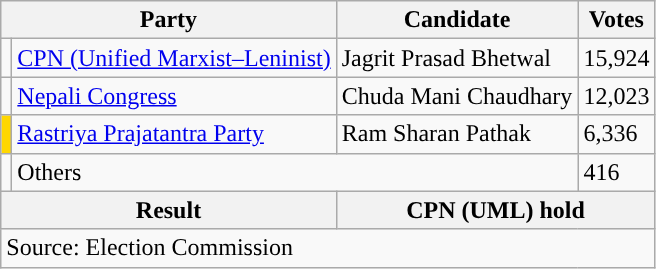<table class="wikitable">
<tr>
<th colspan="2">Party</th>
<th>Candidate</th>
<th>Votes</th>
</tr>
<tr>
<td style="background-color:"></td>
<td><a href='#'>CPN (Unified Marxist–Leninist)</a></td>
<td>Jagrit Prasad Bhetwal</td>
<td>15,924</td>
</tr>
<tr>
<td style="background-color:"></td>
<td><a href='#'>Nepali Congress</a></td>
<td>Chuda Mani Chaudhary</td>
<td>12,023</td>
</tr>
<tr>
<td style="background-color:gold"></td>
<td><a href='#'>Rastriya Prajatantra Party</a></td>
<td>Ram Sharan Pathak</td>
<td>6,336</td>
</tr>
<tr>
<td></td>
<td colspan="2">Others</td>
<td>416</td>
</tr>
<tr>
<th colspan="2">Result</th>
<th colspan="2">CPN (UML) hold</th>
</tr>
<tr>
<td colspan="4">Source: Election Commission</td>
</tr>
</table>
